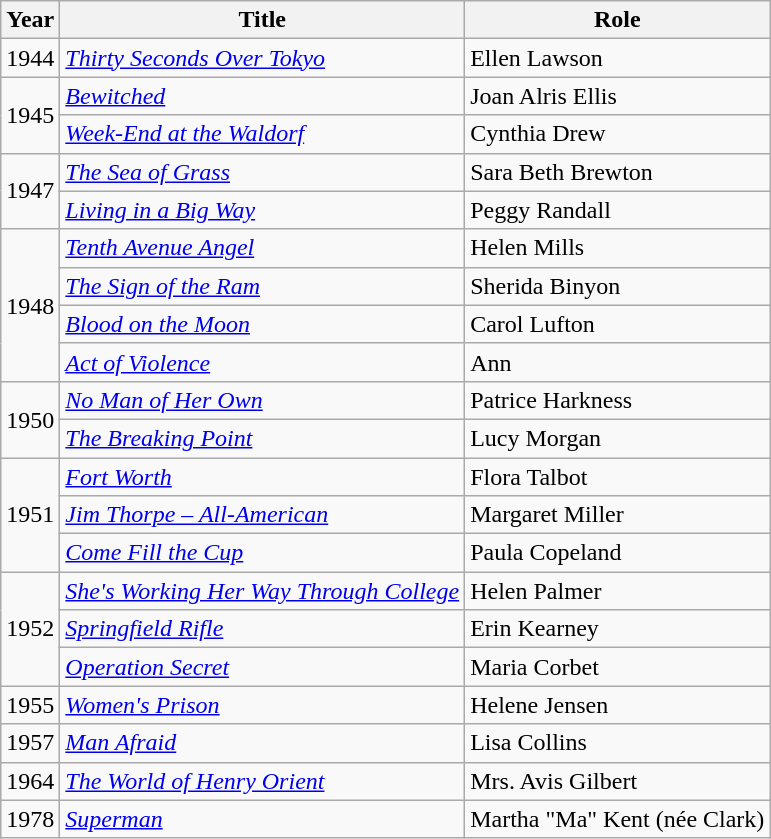<table class="wikitable sortable">
<tr>
<th>Year</th>
<th>Title</th>
<th>Role</th>
</tr>
<tr>
<td>1944</td>
<td><em><a href='#'>Thirty Seconds Over Tokyo</a></em></td>
<td>Ellen Lawson</td>
</tr>
<tr>
<td rowspan=2>1945</td>
<td><em><a href='#'>Bewitched</a></em></td>
<td>Joan Alris Ellis</td>
</tr>
<tr>
<td><em><a href='#'>Week-End at the Waldorf</a></em></td>
<td>Cynthia Drew</td>
</tr>
<tr>
<td rowspan=2>1947</td>
<td><em><a href='#'>The Sea of Grass</a></em></td>
<td>Sara Beth Brewton</td>
</tr>
<tr>
<td><em><a href='#'>Living in a Big Way</a></em></td>
<td>Peggy Randall</td>
</tr>
<tr>
<td rowspan=4>1948</td>
<td><em><a href='#'>Tenth Avenue Angel</a></em></td>
<td>Helen Mills</td>
</tr>
<tr>
<td><em><a href='#'>The Sign of the Ram</a></em></td>
<td>Sherida Binyon</td>
</tr>
<tr>
<td><em><a href='#'>Blood on the Moon</a></em></td>
<td>Carol Lufton</td>
</tr>
<tr>
<td><em><a href='#'>Act of Violence</a></em></td>
<td>Ann</td>
</tr>
<tr>
<td rowspan=2>1950</td>
<td><em><a href='#'>No Man of Her Own</a></em></td>
<td>Patrice Harkness</td>
</tr>
<tr>
<td><em><a href='#'>The Breaking Point</a></em></td>
<td>Lucy Morgan</td>
</tr>
<tr>
<td rowspan=3>1951</td>
<td><em><a href='#'>Fort Worth</a></em></td>
<td>Flora Talbot</td>
</tr>
<tr>
<td><em><a href='#'>Jim Thorpe – All-American</a></em></td>
<td>Margaret Miller</td>
</tr>
<tr>
<td><em><a href='#'>Come Fill the Cup</a></em></td>
<td>Paula Copeland</td>
</tr>
<tr>
<td rowspan=3>1952</td>
<td><em><a href='#'>She's Working Her Way Through College</a></em></td>
<td>Helen Palmer</td>
</tr>
<tr>
<td><em><a href='#'>Springfield Rifle</a></em></td>
<td>Erin Kearney</td>
</tr>
<tr>
<td><em><a href='#'>Operation Secret</a></em></td>
<td>Maria Corbet</td>
</tr>
<tr>
<td>1955</td>
<td><em><a href='#'>Women's Prison</a></em></td>
<td>Helene Jensen</td>
</tr>
<tr>
<td>1957</td>
<td><em><a href='#'>Man Afraid</a></em></td>
<td>Lisa Collins</td>
</tr>
<tr>
<td>1964</td>
<td><em><a href='#'>The World of Henry Orient</a></em></td>
<td>Mrs. Avis Gilbert</td>
</tr>
<tr>
<td>1978</td>
<td><em><a href='#'>Superman</a></em></td>
<td>Martha "Ma" Kent (née Clark)</td>
</tr>
</table>
